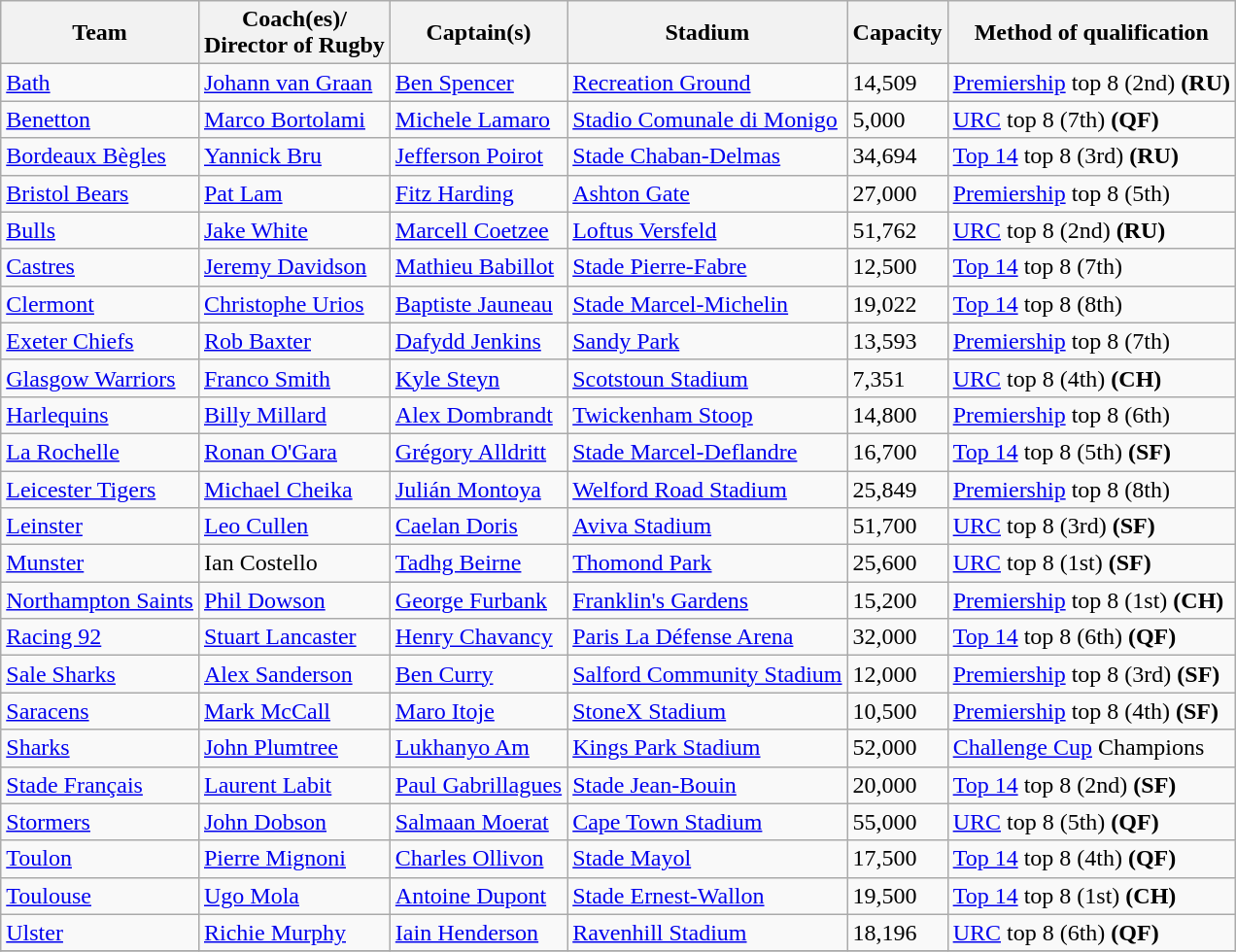<table class="wikitable sortable">
<tr>
<th>Team</th>
<th>Coach(es)/<br>Director of Rugby</th>
<th>Captain(s)</th>
<th>Stadium</th>
<th>Capacity</th>
<th>Method of qualification</th>
</tr>
<tr>
<td> <a href='#'>Bath</a></td>
<td> <a href='#'>Johann van Graan</a></td>
<td> <a href='#'>Ben Spencer</a></td>
<td><a href='#'>Recreation Ground</a></td>
<td>14,509</td>
<td><a href='#'>Premiership</a> top 8 (2nd) <strong>(RU)</strong></td>
</tr>
<tr>
<td> <a href='#'>Benetton</a></td>
<td> <a href='#'>Marco Bortolami</a></td>
<td> <a href='#'>Michele Lamaro</a></td>
<td><a href='#'>Stadio Comunale di Monigo</a></td>
<td>5,000</td>
<td><a href='#'>URC</a> top 8 (7th) <strong>(QF)</strong></td>
</tr>
<tr>
<td> <a href='#'>Bordeaux Bègles</a></td>
<td> <a href='#'>Yannick Bru</a></td>
<td> <a href='#'>Jefferson Poirot</a></td>
<td><a href='#'>Stade Chaban-Delmas</a></td>
<td>34,694</td>
<td><a href='#'>Top 14</a> top 8 (3rd) <strong>(RU)</strong></td>
</tr>
<tr>
<td> <a href='#'>Bristol Bears</a></td>
<td> <a href='#'>Pat Lam</a></td>
<td> <a href='#'>Fitz Harding</a></td>
<td><a href='#'>Ashton Gate</a></td>
<td>27,000</td>
<td><a href='#'>Premiership</a> top 8 (5th)</td>
</tr>
<tr>
<td> <a href='#'>Bulls</a></td>
<td> <a href='#'>Jake White</a></td>
<td> <a href='#'>Marcell Coetzee</a></td>
<td><a href='#'>Loftus Versfeld</a></td>
<td>51,762</td>
<td><a href='#'>URC</a> top 8 (2nd) <strong>(RU)</strong></td>
</tr>
<tr>
<td> <a href='#'>Castres</a></td>
<td> <a href='#'>Jeremy Davidson</a></td>
<td> <a href='#'>Mathieu Babillot</a></td>
<td><a href='#'>Stade Pierre-Fabre</a></td>
<td>12,500</td>
<td><a href='#'>Top 14</a> top 8 (7th)</td>
</tr>
<tr>
<td> <a href='#'>Clermont</a></td>
<td> <a href='#'>Christophe Urios</a></td>
<td> <a href='#'>Baptiste Jauneau</a></td>
<td><a href='#'>Stade Marcel-Michelin</a></td>
<td>19,022</td>
<td><a href='#'>Top 14</a> top 8 (8th)</td>
</tr>
<tr>
<td> <a href='#'>Exeter Chiefs</a></td>
<td> <a href='#'>Rob Baxter</a></td>
<td> <a href='#'>Dafydd Jenkins</a></td>
<td><a href='#'>Sandy Park</a></td>
<td>13,593</td>
<td><a href='#'>Premiership</a> top 8 (7th)</td>
</tr>
<tr>
<td> <a href='#'>Glasgow Warriors</a></td>
<td> <a href='#'>Franco Smith</a></td>
<td> <a href='#'>Kyle Steyn</a></td>
<td><a href='#'>Scotstoun Stadium</a></td>
<td>7,351</td>
<td><a href='#'>URC</a> top 8 (4th) <strong>(CH)</strong></td>
</tr>
<tr>
<td> <a href='#'>Harlequins</a></td>
<td> <a href='#'>Billy Millard</a></td>
<td> <a href='#'>Alex Dombrandt</a></td>
<td><a href='#'>Twickenham Stoop</a></td>
<td>14,800</td>
<td><a href='#'>Premiership</a> top 8 (6th)</td>
</tr>
<tr>
<td> <a href='#'>La Rochelle</a></td>
<td> <a href='#'>Ronan O'Gara</a></td>
<td> <a href='#'>Grégory Alldritt</a></td>
<td><a href='#'>Stade Marcel-Deflandre</a></td>
<td>16,700</td>
<td><a href='#'>Top 14</a> top 8 (5th) <strong>(SF)</strong></td>
</tr>
<tr>
<td> <a href='#'>Leicester Tigers</a></td>
<td> <a href='#'>Michael Cheika</a></td>
<td> <a href='#'>Julián Montoya</a></td>
<td><a href='#'>Welford Road Stadium</a></td>
<td>25,849</td>
<td><a href='#'>Premiership</a> top 8 (8th)</td>
</tr>
<tr>
<td> <a href='#'>Leinster</a></td>
<td> <a href='#'>Leo Cullen</a></td>
<td> <a href='#'>Caelan Doris</a></td>
<td><a href='#'>Aviva Stadium</a></td>
<td>51,700</td>
<td><a href='#'>URC</a> top 8 (3rd) <strong>(SF)</strong></td>
</tr>
<tr>
<td> <a href='#'>Munster</a></td>
<td> Ian Costello</td>
<td> <a href='#'>Tadhg Beirne</a></td>
<td><a href='#'>Thomond Park</a></td>
<td>25,600</td>
<td><a href='#'>URC</a> top 8 (1st) <strong>(SF)</strong></td>
</tr>
<tr>
<td> <a href='#'>Northampton Saints</a></td>
<td> <a href='#'>Phil Dowson</a></td>
<td> <a href='#'>George Furbank</a></td>
<td><a href='#'>Franklin's Gardens</a></td>
<td>15,200</td>
<td><a href='#'>Premiership</a> top 8 (1st) <strong>(CH)</strong></td>
</tr>
<tr>
<td> <a href='#'>Racing 92</a></td>
<td> <a href='#'>Stuart Lancaster</a></td>
<td> <a href='#'>Henry Chavancy</a></td>
<td><a href='#'>Paris La Défense Arena</a></td>
<td>32,000</td>
<td><a href='#'>Top 14</a> top 8 (6th) <strong>(QF)</strong></td>
</tr>
<tr>
<td> <a href='#'>Sale Sharks</a></td>
<td> <a href='#'>Alex Sanderson</a></td>
<td> <a href='#'>Ben Curry</a></td>
<td><a href='#'>Salford Community Stadium</a></td>
<td>12,000</td>
<td><a href='#'>Premiership</a> top 8 (3rd) <strong>(SF)</strong></td>
</tr>
<tr>
<td> <a href='#'>Saracens</a></td>
<td> <a href='#'>Mark McCall</a></td>
<td> <a href='#'>Maro Itoje</a></td>
<td><a href='#'>StoneX Stadium</a></td>
<td>10,500</td>
<td><a href='#'>Premiership</a> top 8 (4th) <strong>(SF)</strong></td>
</tr>
<tr>
<td> <a href='#'>Sharks</a></td>
<td> <a href='#'>John Plumtree</a></td>
<td> <a href='#'>Lukhanyo Am</a></td>
<td><a href='#'>Kings Park Stadium</a></td>
<td>52,000</td>
<td><a href='#'>Challenge Cup</a> Champions</td>
</tr>
<tr>
<td> <a href='#'>Stade Français</a></td>
<td> <a href='#'>Laurent Labit</a></td>
<td> <a href='#'>Paul Gabrillagues</a></td>
<td><a href='#'>Stade Jean-Bouin</a></td>
<td>20,000</td>
<td><a href='#'>Top 14</a> top 8 (2nd) <strong>(SF)</strong></td>
</tr>
<tr>
<td> <a href='#'>Stormers</a></td>
<td> <a href='#'>John Dobson</a></td>
<td> <a href='#'>Salmaan Moerat</a></td>
<td><a href='#'>Cape Town Stadium</a></td>
<td>55,000</td>
<td><a href='#'>URC</a> top 8 (5th) <strong>(QF)</strong></td>
</tr>
<tr>
<td> <a href='#'>Toulon</a></td>
<td> <a href='#'>Pierre Mignoni</a></td>
<td> <a href='#'>Charles Ollivon</a></td>
<td><a href='#'>Stade Mayol</a></td>
<td>17,500</td>
<td><a href='#'>Top 14</a> top 8 (4th) <strong>(QF)</strong></td>
</tr>
<tr>
<td> <a href='#'>Toulouse</a></td>
<td> <a href='#'>Ugo Mola</a></td>
<td> <a href='#'>Antoine Dupont</a></td>
<td><a href='#'>Stade Ernest-Wallon</a></td>
<td>19,500</td>
<td><a href='#'>Top 14</a> top 8 (1st) <strong>(CH)</strong></td>
</tr>
<tr>
<td> <a href='#'>Ulster</a></td>
<td> <a href='#'>Richie Murphy</a></td>
<td> <a href='#'>Iain Henderson</a></td>
<td><a href='#'>Ravenhill Stadium</a></td>
<td>18,196</td>
<td><a href='#'>URC</a> top 8 (6th) <strong>(QF)</strong></td>
</tr>
<tr>
</tr>
</table>
